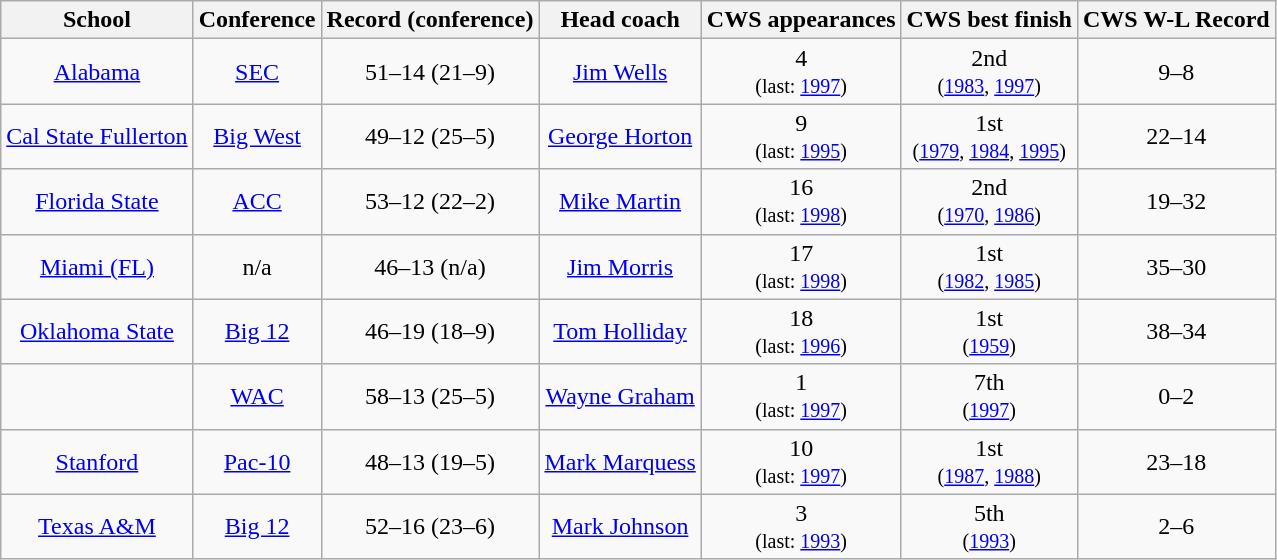<table class="wikitable">
<tr>
<th>School</th>
<th>Conference</th>
<th>Record (conference)</th>
<th>Head coach</th>
<th>CWS appearances</th>
<th>CWS best finish</th>
<th>CWS W-L Record</th>
</tr>
<tr align=center>
<td><a href='#'>Alabama</a></td>
<td><a href='#'>SEC</a></td>
<td>51–14 (21–9)</td>
<td><a href='#'>Jim Wells</a></td>
<td>4<br><small>(last: <a href='#'>1997</a>)</small></td>
<td>2nd<br><small>(<a href='#'>1983</a>, <a href='#'>1997</a>)</small></td>
<td>9–8</td>
</tr>
<tr align=center>
<td><a href='#'>Cal State Fullerton</a></td>
<td><a href='#'>Big West</a></td>
<td>49–12 (25–5)</td>
<td><a href='#'>George Horton</a></td>
<td>9<br><small>(last: <a href='#'>1995</a>)</small></td>
<td>1st<br><small>(<a href='#'>1979</a>, <a href='#'>1984</a>, <a href='#'>1995</a>)</small></td>
<td>22–14</td>
</tr>
<tr align=center>
<td><a href='#'>Florida State</a></td>
<td><a href='#'>ACC</a></td>
<td>53–12 (22–2)</td>
<td><a href='#'>Mike Martin</a></td>
<td>16<br><small>(last: <a href='#'>1998</a>)</small></td>
<td>2nd<br><small>(<a href='#'>1970</a>, <a href='#'>1986</a>)</small></td>
<td>19–32</td>
</tr>
<tr align=center>
<td><a href='#'>Miami (FL)</a></td>
<td>n/a</td>
<td>46–13 (n/a)</td>
<td><a href='#'>Jim Morris</a></td>
<td>17<br><small>(last: <a href='#'>1998</a>)</small></td>
<td>1st<br><small>(<a href='#'>1982</a>, <a href='#'>1985</a>)</small></td>
<td>35–30</td>
</tr>
<tr align=center>
<td><a href='#'>Oklahoma State</a></td>
<td><a href='#'>Big 12</a></td>
<td>46–19 (18–9)</td>
<td><a href='#'>Tom Holliday</a></td>
<td>18<br><small>(last: <a href='#'>1996</a>)</small></td>
<td>1st<br><small>(<a href='#'>1959</a>)</small></td>
<td>38–34</td>
</tr>
<tr align=center>
<td></td>
<td><a href='#'>WAC</a></td>
<td>58–13 (25–5)</td>
<td><a href='#'>Wayne Graham</a></td>
<td>1<br><small>(last: <a href='#'>1997</a>)</small></td>
<td>7th<br><small>(<a href='#'>1997</a>)</small></td>
<td>0–2</td>
</tr>
<tr align=center>
<td><a href='#'>Stanford</a></td>
<td><a href='#'>Pac-10</a></td>
<td>48–13 (19–5)</td>
<td><a href='#'>Mark Marquess</a></td>
<td>10<br><small>(last: <a href='#'>1997</a>)</small></td>
<td>1st<br><small>(<a href='#'>1987</a>, <a href='#'>1988</a>)</small></td>
<td>23–18</td>
</tr>
<tr align=center>
<td><a href='#'>Texas A&M</a></td>
<td><a href='#'>Big 12</a></td>
<td>52–16 (23–6)</td>
<td><a href='#'>Mark Johnson</a></td>
<td>3<br><small>(last: <a href='#'>1993</a>)</small></td>
<td>5th<br><small>(<a href='#'>1993</a>)</small></td>
<td>2–6</td>
</tr>
</table>
